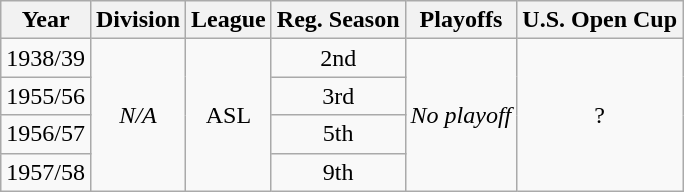<table class="wikitable" style="text-align:center">
<tr>
<th>Year</th>
<th>Division</th>
<th>League</th>
<th>Reg. Season</th>
<th>Playoffs</th>
<th>U.S. Open Cup</th>
</tr>
<tr>
<td>1938/39</td>
<td rowspan=4><em>N/A</em></td>
<td rowspan=4>ASL</td>
<td>2nd</td>
<td rowspan=4><em>No playoff</em></td>
<td rowspan=4>?</td>
</tr>
<tr>
<td>1955/56</td>
<td>3rd</td>
</tr>
<tr>
<td>1956/57</td>
<td>5th</td>
</tr>
<tr>
<td>1957/58</td>
<td>9th</td>
</tr>
</table>
